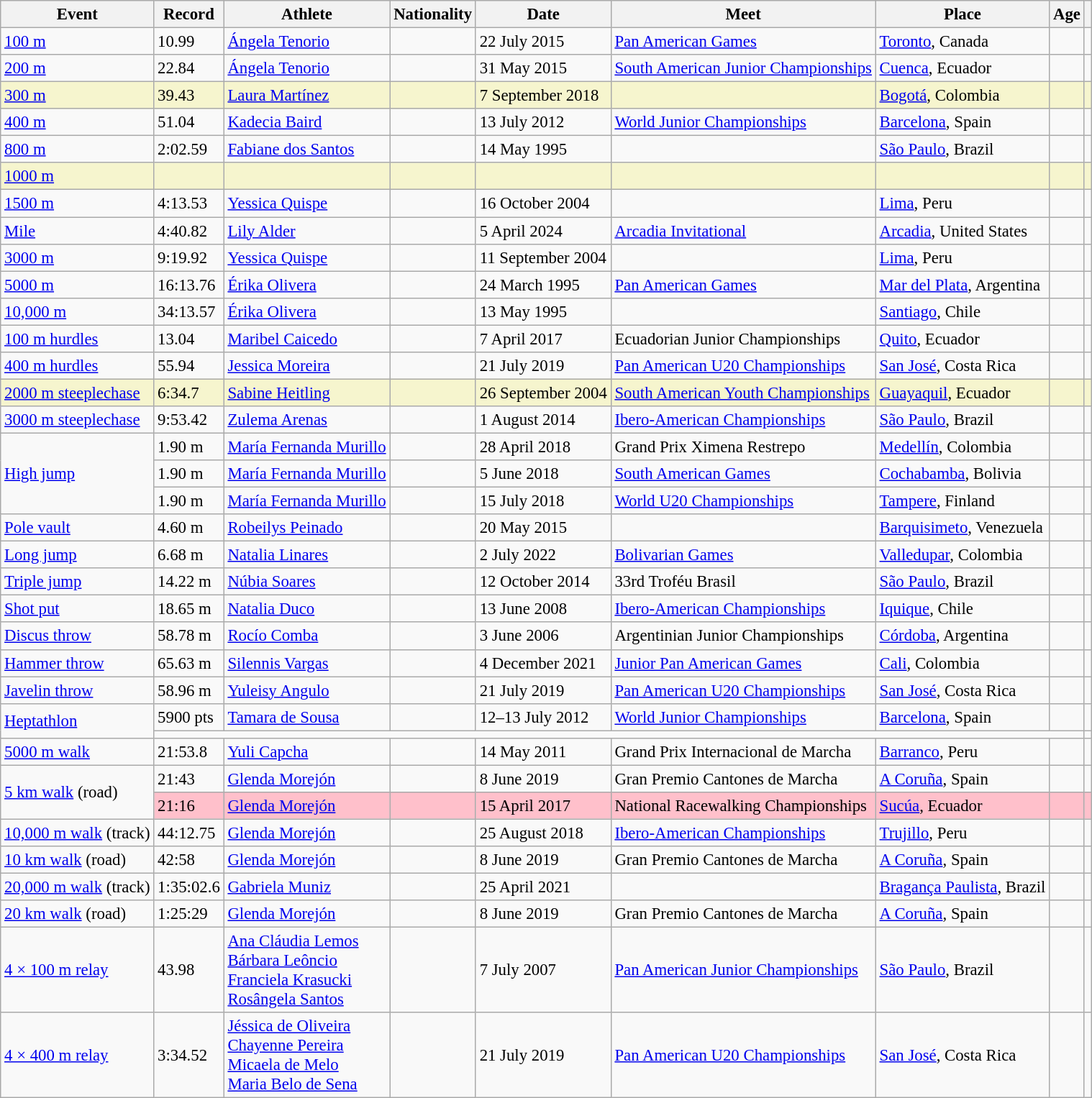<table class=wikitable style="font-size: 95%;">
<tr>
<th>Event</th>
<th>Record</th>
<th>Athlete</th>
<th>Nationality</th>
<th>Date</th>
<th>Meet</th>
<th>Place</th>
<th>Age</th>
<th></th>
</tr>
<tr>
<td><a href='#'>100 m</a></td>
<td>10.99 </td>
<td><a href='#'>Ángela Tenorio</a></td>
<td></td>
<td>22 July 2015</td>
<td><a href='#'>Pan American Games</a></td>
<td><a href='#'>Toronto</a>, Canada</td>
<td></td>
<td></td>
</tr>
<tr>
<td><a href='#'>200 m</a></td>
<td>22.84  </td>
<td><a href='#'>Ángela Tenorio</a></td>
<td></td>
<td>31 May 2015</td>
<td><a href='#'>South American Junior Championships</a></td>
<td><a href='#'>Cuenca</a>, Ecuador</td>
<td></td>
<td></td>
</tr>
<tr style="background:#f6F5CE;">
<td><a href='#'>300 m</a></td>
<td>39.43 </td>
<td><a href='#'>Laura Martínez</a></td>
<td></td>
<td>7 September 2018</td>
<td></td>
<td><a href='#'>Bogotá</a>, Colombia</td>
<td></td>
<td></td>
</tr>
<tr>
<td><a href='#'>400 m</a></td>
<td>51.04</td>
<td><a href='#'>Kadecia Baird</a></td>
<td></td>
<td>13 July 2012</td>
<td><a href='#'>World Junior Championships</a></td>
<td><a href='#'>Barcelona</a>, Spain</td>
<td></td>
<td></td>
</tr>
<tr>
<td><a href='#'>800 m</a></td>
<td>2:02.59</td>
<td><a href='#'>Fabiane dos Santos</a></td>
<td></td>
<td>14 May 1995</td>
<td></td>
<td><a href='#'>São Paulo</a>, Brazil</td>
<td></td>
<td></td>
</tr>
<tr style="background:#f6F5CE;">
<td><a href='#'>1000 m</a></td>
<td></td>
<td></td>
<td></td>
<td></td>
<td></td>
<td></td>
<td></td>
<td></td>
</tr>
<tr>
<td><a href='#'>1500 m</a></td>
<td>4:13.53</td>
<td><a href='#'>Yessica Quispe</a></td>
<td></td>
<td>16 October 2004</td>
<td></td>
<td><a href='#'>Lima</a>, Peru</td>
<td></td>
<td></td>
</tr>
<tr>
<td><a href='#'>Mile</a></td>
<td>4:40.82</td>
<td><a href='#'>Lily Alder</a></td>
<td></td>
<td>5 April 2024</td>
<td><a href='#'>Arcadia Invitational</a></td>
<td><a href='#'>Arcadia</a>, United States</td>
<td></td>
<td></td>
</tr>
<tr>
<td><a href='#'>3000 m</a></td>
<td>9:19.92</td>
<td><a href='#'>Yessica Quispe</a></td>
<td></td>
<td>11 September 2004</td>
<td></td>
<td><a href='#'>Lima</a>, Peru</td>
<td></td>
<td></td>
</tr>
<tr>
<td><a href='#'>5000 m</a></td>
<td>16:13.76</td>
<td><a href='#'>Érika Olivera</a></td>
<td></td>
<td>24 March 1995</td>
<td><a href='#'>Pan American Games</a></td>
<td><a href='#'>Mar del Plata</a>, Argentina</td>
<td></td>
<td></td>
</tr>
<tr>
<td><a href='#'>10,000 m</a></td>
<td>34:13.57</td>
<td><a href='#'>Érika Olivera</a></td>
<td></td>
<td>13 May 1995</td>
<td></td>
<td><a href='#'>Santiago</a>, Chile</td>
<td></td>
<td></td>
</tr>
<tr>
<td><a href='#'>100 m hurdles</a></td>
<td>13.04  </td>
<td><a href='#'>Maribel Caicedo</a></td>
<td></td>
<td>7 April 2017</td>
<td>Ecuadorian Junior Championships</td>
<td><a href='#'>Quito</a>, Ecuador</td>
<td></td>
<td></td>
</tr>
<tr>
<td><a href='#'>400 m hurdles</a></td>
<td>55.94 </td>
<td><a href='#'>Jessica Moreira</a></td>
<td></td>
<td>21 July 2019</td>
<td><a href='#'>Pan American U20 Championships</a></td>
<td><a href='#'>San José</a>, Costa Rica</td>
<td></td>
<td></td>
</tr>
<tr style="background:#f6F5CE;">
<td><a href='#'>2000 m steeplechase</a></td>
<td>6:34.7 </td>
<td><a href='#'>Sabine Heitling</a></td>
<td></td>
<td>26 September 2004</td>
<td><a href='#'>South American Youth Championships</a></td>
<td><a href='#'>Guayaquil</a>, Ecuador</td>
<td></td>
<td></td>
</tr>
<tr>
<td><a href='#'>3000 m steeplechase</a></td>
<td>9:53.42</td>
<td><a href='#'>Zulema Arenas</a></td>
<td></td>
<td>1 August 2014</td>
<td><a href='#'>Ibero-American Championships</a></td>
<td><a href='#'>São Paulo</a>, Brazil</td>
<td></td>
<td></td>
</tr>
<tr>
<td rowspan=3><a href='#'>High jump</a></td>
<td>1.90 m </td>
<td><a href='#'>María Fernanda Murillo</a></td>
<td></td>
<td>28 April 2018</td>
<td>Grand Prix Ximena Restrepo</td>
<td><a href='#'>Medellín</a>, Colombia</td>
<td></td>
<td></td>
</tr>
<tr>
<td>1.90 m </td>
<td><a href='#'>María Fernanda Murillo</a></td>
<td></td>
<td>5 June 2018</td>
<td><a href='#'>South American Games</a></td>
<td><a href='#'>Cochabamba</a>, Bolivia</td>
<td></td>
<td></td>
</tr>
<tr>
<td>1.90 m</td>
<td><a href='#'>María Fernanda Murillo</a></td>
<td></td>
<td>15 July 2018</td>
<td><a href='#'>World U20 Championships</a></td>
<td><a href='#'>Tampere</a>, Finland</td>
<td></td>
<td></td>
</tr>
<tr>
<td><a href='#'>Pole vault</a></td>
<td>4.60 m</td>
<td><a href='#'>Robeilys Peinado</a></td>
<td></td>
<td>20 May 2015</td>
<td></td>
<td><a href='#'>Barquisimeto</a>, Venezuela</td>
<td></td>
<td></td>
</tr>
<tr>
<td><a href='#'>Long jump</a></td>
<td>6.68 m </td>
<td><a href='#'>Natalia Linares</a></td>
<td></td>
<td>2 July 2022</td>
<td><a href='#'>Bolivarian Games</a></td>
<td><a href='#'>Valledupar</a>, Colombia</td>
<td></td>
<td></td>
</tr>
<tr>
<td><a href='#'>Triple jump</a></td>
<td>14.22 m </td>
<td><a href='#'>Núbia Soares</a></td>
<td></td>
<td>12 October 2014</td>
<td>33rd Troféu Brasil</td>
<td><a href='#'>São Paulo</a>, Brazil</td>
<td></td>
<td></td>
</tr>
<tr>
<td><a href='#'>Shot put</a></td>
<td>18.65 m</td>
<td><a href='#'>Natalia Duco</a></td>
<td></td>
<td>13 June 2008</td>
<td><a href='#'>Ibero-American Championships</a></td>
<td><a href='#'>Iquique</a>, Chile</td>
<td></td>
<td></td>
</tr>
<tr>
<td><a href='#'>Discus throw</a></td>
<td>58.78 m</td>
<td><a href='#'>Rocío Comba</a></td>
<td></td>
<td>3 June 2006</td>
<td>Argentinian Junior Championships</td>
<td><a href='#'>Córdoba</a>, Argentina</td>
<td></td>
<td></td>
</tr>
<tr>
<td><a href='#'>Hammer throw</a></td>
<td>65.63 m </td>
<td><a href='#'>Silennis Vargas</a></td>
<td></td>
<td>4 December 2021</td>
<td><a href='#'>Junior Pan American Games</a></td>
<td><a href='#'>Cali</a>, Colombia</td>
<td></td>
<td></td>
</tr>
<tr>
<td><a href='#'>Javelin throw</a></td>
<td>58.96 m </td>
<td><a href='#'>Yuleisy Angulo</a></td>
<td></td>
<td>21 July 2019</td>
<td><a href='#'>Pan American U20 Championships</a></td>
<td><a href='#'>San José</a>, Costa Rica</td>
<td></td>
<td></td>
</tr>
<tr>
<td rowspan=2><a href='#'>Heptathlon</a></td>
<td>5900 pts</td>
<td><a href='#'>Tamara de Sousa</a></td>
<td></td>
<td>12–13 July 2012</td>
<td><a href='#'>World Junior Championships</a></td>
<td><a href='#'>Barcelona</a>, Spain</td>
<td></td>
<td></td>
</tr>
<tr>
<td colspan=7></td>
<td></td>
</tr>
<tr>
<td><a href='#'>5000 m walk</a></td>
<td>21:53.8 </td>
<td><a href='#'>Yuli Capcha</a></td>
<td></td>
<td>14 May 2011</td>
<td>Grand Prix Internacional de Marcha</td>
<td><a href='#'>Barranco</a>, Peru</td>
<td></td>
<td></td>
</tr>
<tr>
<td rowspan=2><a href='#'>5 km walk</a> (road)</td>
<td>21:43</td>
<td><a href='#'>Glenda Morejón</a></td>
<td></td>
<td>8 June 2019</td>
<td>Gran Premio Cantones de Marcha</td>
<td><a href='#'>A Coruña</a>, Spain</td>
<td></td>
<td></td>
</tr>
<tr style="background:pink">
<td>21:16</td>
<td><a href='#'>Glenda Morejón</a></td>
<td></td>
<td>15 April 2017</td>
<td>National Racewalking Championships</td>
<td><a href='#'>Sucúa</a>, Ecuador</td>
<td></td>
<td></td>
</tr>
<tr>
<td><a href='#'>10,000 m walk</a> (track)</td>
<td>44:12.75</td>
<td><a href='#'>Glenda Morejón</a></td>
<td></td>
<td>25 August 2018</td>
<td><a href='#'>Ibero-American Championships</a></td>
<td><a href='#'>Trujillo</a>, Peru</td>
<td></td>
<td></td>
</tr>
<tr>
<td><a href='#'>10 km walk</a> (road)</td>
<td>42:58</td>
<td><a href='#'>Glenda Morejón</a></td>
<td></td>
<td>8 June 2019</td>
<td>Gran Premio Cantones de Marcha</td>
<td><a href='#'>A Coruña</a>, Spain</td>
<td></td>
<td></td>
</tr>
<tr>
<td><a href='#'>20,000 m walk</a> (track)</td>
<td>1:35:02.6</td>
<td><a href='#'>Gabriela Muniz</a></td>
<td></td>
<td>25 April 2021</td>
<td></td>
<td><a href='#'>Bragança Paulista</a>, Brazil</td>
<td></td>
<td></td>
</tr>
<tr>
<td><a href='#'>20 km walk</a> (road)</td>
<td>1:25:29</td>
<td><a href='#'>Glenda Morejón</a></td>
<td></td>
<td>8 June 2019</td>
<td>Gran Premio Cantones de Marcha</td>
<td><a href='#'>A Coruña</a>, Spain</td>
<td></td>
<td></td>
</tr>
<tr>
<td><a href='#'>4 × 100 m relay</a></td>
<td>43.98</td>
<td><a href='#'>Ana Cláudia Lemos</a><br><a href='#'>Bárbara Leôncio</a><br><a href='#'>Franciela Krasucki</a><br><a href='#'>Rosângela Santos</a></td>
<td></td>
<td>7 July 2007</td>
<td><a href='#'>Pan American Junior Championships</a></td>
<td><a href='#'>São Paulo</a>, Brazil</td>
<td></td>
<td></td>
</tr>
<tr>
<td><a href='#'>4 × 400 m relay</a></td>
<td>3:34.52 </td>
<td><a href='#'>Jéssica de Oliveira</a><br><a href='#'>Chayenne Pereira</a><br><a href='#'>Micaela de Melo</a><br><a href='#'>Maria Belo de Sena</a></td>
<td></td>
<td>21 July 2019</td>
<td><a href='#'>Pan American U20 Championships</a></td>
<td><a href='#'>San José</a>, Costa Rica</td>
<td></td>
<td></td>
</tr>
</table>
